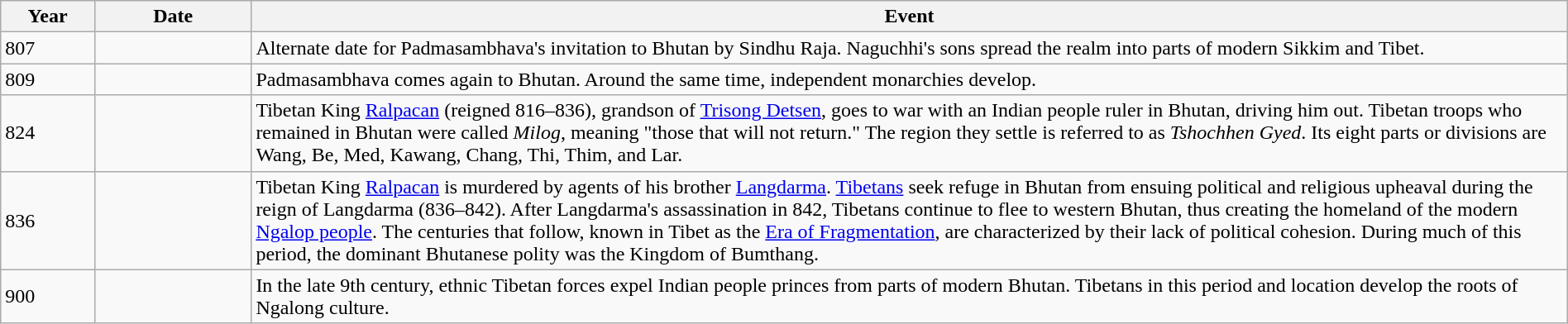<table class="wikitable" width="100%">
<tr>
<th style="width:6%">Year</th>
<th style="width:10%">Date</th>
<th>Event</th>
</tr>
<tr>
<td>807</td>
<td></td>
<td>Alternate date for Padmasambhava's invitation to Bhutan by Sindhu Raja. Naguchhi's sons spread the realm into parts of modern Sikkim and Tibet.</td>
</tr>
<tr>
<td>809</td>
<td></td>
<td>Padmasambhava comes again to Bhutan. Around the same time, independent monarchies develop.</td>
</tr>
<tr>
<td>824</td>
<td></td>
<td>Tibetan King <a href='#'>Ralpacan</a> (reigned 816–836), grandson of <a href='#'>Trisong Detsen</a>, goes to war with an Indian people ruler in Bhutan, driving him out. Tibetan troops who remained in Bhutan were called <em>Milog</em>, meaning "those that will not return." The region they settle is referred to as <em>Tshochhen Gyed</em>. Its eight parts or divisions are Wang, Be, Med, Kawang, Chang, Thi, Thim, and Lar.</td>
</tr>
<tr>
<td>836</td>
<td></td>
<td>Tibetan King <a href='#'>Ralpacan</a> is murdered by agents of his brother <a href='#'>Langdarma</a>. <a href='#'>Tibetans</a> seek refuge in Bhutan from ensuing political and religious upheaval during the reign of Langdarma (836–842). After Langdarma's assassination in 842, Tibetans continue to flee to western Bhutan, thus creating the homeland of the modern <a href='#'>Ngalop people</a>. The centuries that follow, known in Tibet as the <a href='#'>Era of Fragmentation</a>, are characterized by their lack of political cohesion. During much of this period, the dominant Bhutanese polity was the Kingdom of Bumthang.</td>
</tr>
<tr>
<td>900</td>
<td></td>
<td>In the late 9th century, ethnic Tibetan forces expel Indian people princes from parts of modern Bhutan. Tibetans in this period and location develop the roots of Ngalong culture.</td>
</tr>
</table>
